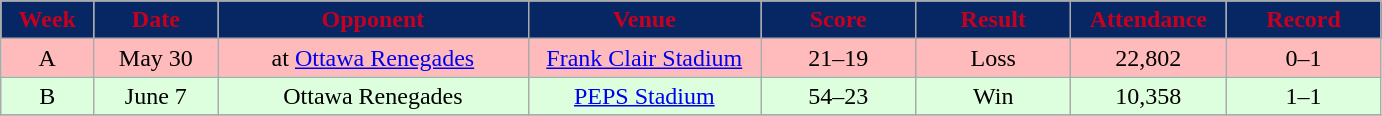<table class="wikitable sortable">
<tr>
<th style="background:#072764;color:#c6011f;" width="6%">Week</th>
<th style="background:#072764;color:#c6011f;" width="8%">Date</th>
<th style="background:#072764;color:#c6011f;" width="20%">Opponent</th>
<th style="background:#072764;color:#c6011f;" width="15%">Venue</th>
<th style="background:#072764;color:#c6011f;" width="10%">Score</th>
<th style="background:#072764;color:#c6011f;" width="10%">Result</th>
<th style="background:#072764;color:#c6011f;" width="10%">Attendance</th>
<th style="background:#072764;color:#c6011f;" width="10%">Record</th>
</tr>
<tr align="center" bgcolor="#ffbbbb">
<td>A</td>
<td>May 30</td>
<td>at <a href='#'>Ottawa Renegades</a></td>
<td><a href='#'>Frank Clair Stadium</a></td>
<td>21–19</td>
<td>Loss</td>
<td>22,802</td>
<td>0–1</td>
</tr>
<tr align="center" bgcolor="ddffdd">
<td>B</td>
<td>June 7</td>
<td>Ottawa Renegades</td>
<td><a href='#'>PEPS Stadium</a></td>
<td>54–23</td>
<td>Win</td>
<td>10,358</td>
<td>1–1</td>
</tr>
<tr>
</tr>
</table>
